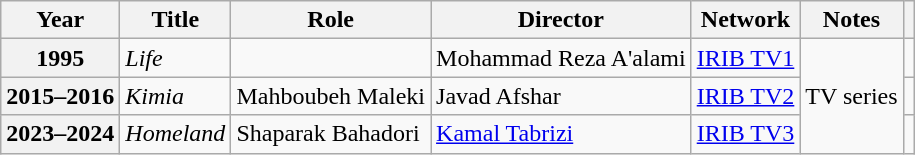<table class="wikitable plainrowheaders sortable"  style=font-size:100%>
<tr>
<th scope="col">Year</th>
<th scope="col">Title</th>
<th scope="col">Role</th>
<th scope="col">Director</th>
<th scope="col" class="unsortable">Network</th>
<th scope="col">Notes</th>
<th scope="col" class="unsortable"></th>
</tr>
<tr>
<th scope=row>1995</th>
<td><em>Life</em></td>
<td></td>
<td>Mohammad Reza A'alami</td>
<td><a href='#'>IRIB TV1</a></td>
<td rowspan="3">TV series</td>
<td></td>
</tr>
<tr>
<th scope=row>2015–2016</th>
<td><em>Kimia</em></td>
<td>Mahboubeh Maleki</td>
<td>Javad Afshar</td>
<td><a href='#'>IRIB TV2</a></td>
<td></td>
</tr>
<tr>
<th scope="row">2023–2024</th>
<td><em>Homeland</em></td>
<td>Shaparak Bahadori</td>
<td><a href='#'>Kamal Tabrizi</a></td>
<td><a href='#'>IRIB TV3</a></td>
<td></td>
</tr>
</table>
